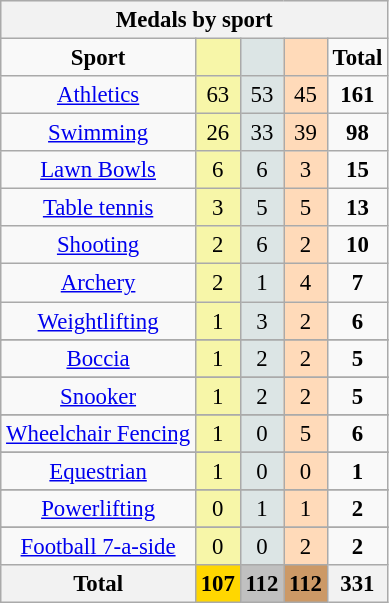<table class="wikitable" style="font-size:95%">
<tr style="background:#efefef;">
<th colspan=5>Medals by sport</th>
</tr>
<tr style="text-align:center;">
<td><strong>Sport</strong></td>
<td bgcolor=#f7f6a8></td>
<td bgcolor=#dce5e5></td>
<td bgcolor=#ffdab9></td>
<td><strong>Total</strong></td>
</tr>
<tr style="text-align:center;">
<td><a href='#'>Athletics</a></td>
<td style="background:#F7F6A8;">63</td>
<td style="background:#DCE5E5;">53</td>
<td style="background:#FFDAB9;">45</td>
<td><strong>161</strong></td>
</tr>
<tr style="text-align:center;">
<td><a href='#'>Swimming</a></td>
<td style="background:#F7F6A8;">26</td>
<td style="background:#DCE5E5;">33</td>
<td style="background:#FFDAB9;">39</td>
<td><strong>98</strong></td>
</tr>
<tr style="text-align:center;">
<td><a href='#'>Lawn Bowls</a></td>
<td style="background:#F7F6A8;">6</td>
<td style="background:#DCE5E5;">6</td>
<td style="background:#FFDAB9;">3</td>
<td><strong>15</strong></td>
</tr>
<tr style="text-align:center;">
<td><a href='#'>Table tennis</a></td>
<td style="background:#F7F6A8;">3</td>
<td style="background:#DCE5E5;">5</td>
<td style="background:#FFDAB9;">5</td>
<td><strong>13</strong></td>
</tr>
<tr style="text-align:center;">
<td><a href='#'>Shooting</a></td>
<td style="background:#F7F6A8;">2</td>
<td style="background:#DCE5E5;">6</td>
<td style="background:#FFDAB9;">2</td>
<td><strong>10</strong></td>
</tr>
<tr style="text-align:center;">
<td><a href='#'>Archery</a></td>
<td style="background:#F7F6A8;">2</td>
<td style="background:#DCE5E5;">1</td>
<td style="background:#FFDAB9;">4</td>
<td><strong>7</strong></td>
</tr>
<tr style="text-align:center;">
<td><a href='#'>Weightlifting</a></td>
<td style="background:#F7F6A8;">1</td>
<td style="background:#DCE5E5;">3</td>
<td style="background:#FFDAB9;">2</td>
<td><strong>6</strong></td>
</tr>
<tr>
</tr>
<tr style="text-align:center;">
<td><a href='#'>Boccia</a></td>
<td style="background:#F7F6A8;">1</td>
<td style="background:#DCE5E5;">2</td>
<td style="background:#FFDAB9;">2</td>
<td><strong>5</strong></td>
</tr>
<tr>
</tr>
<tr style="text-align:center;">
<td><a href='#'>Snooker</a></td>
<td style="background:#F7F6A8;">1</td>
<td style="background:#DCE5E5;">2</td>
<td style="background:#FFDAB9;">2</td>
<td><strong>5</strong></td>
</tr>
<tr>
</tr>
<tr style="text-align:center;">
<td><a href='#'>Wheelchair Fencing</a></td>
<td style="background:#F7F6A8;">1</td>
<td style="background:#DCE5E5;">0</td>
<td style="background:#FFDAB9;">5</td>
<td><strong>6</strong></td>
</tr>
<tr>
</tr>
<tr style="text-align:center;">
<td><a href='#'>Equestrian</a></td>
<td style="background:#F7F6A8;">1</td>
<td style="background:#DCE5E5;">0</td>
<td style="background:#FFDAB9;">0</td>
<td><strong>1</strong></td>
</tr>
<tr>
</tr>
<tr style="text-align:center;">
<td><a href='#'>Powerlifting</a></td>
<td style="background:#F7F6A8;">0</td>
<td style="background:#DCE5E5;">1</td>
<td style="background:#FFDAB9;">1</td>
<td><strong>2</strong></td>
</tr>
<tr>
</tr>
<tr style="text-align:center;">
<td><a href='#'>Football 7-a-side</a></td>
<td style="background:#F7F6A8;">0</td>
<td style="background:#DCE5E5;">0</td>
<td style="background:#FFDAB9;">2</td>
<td><strong>2</strong></td>
</tr>
<tr>
<th>Total</th>
<th style="background:gold;">107</th>
<th style="background:silver;">112</th>
<th style="background:#c96;">112</th>
<th>331</th>
</tr>
</table>
